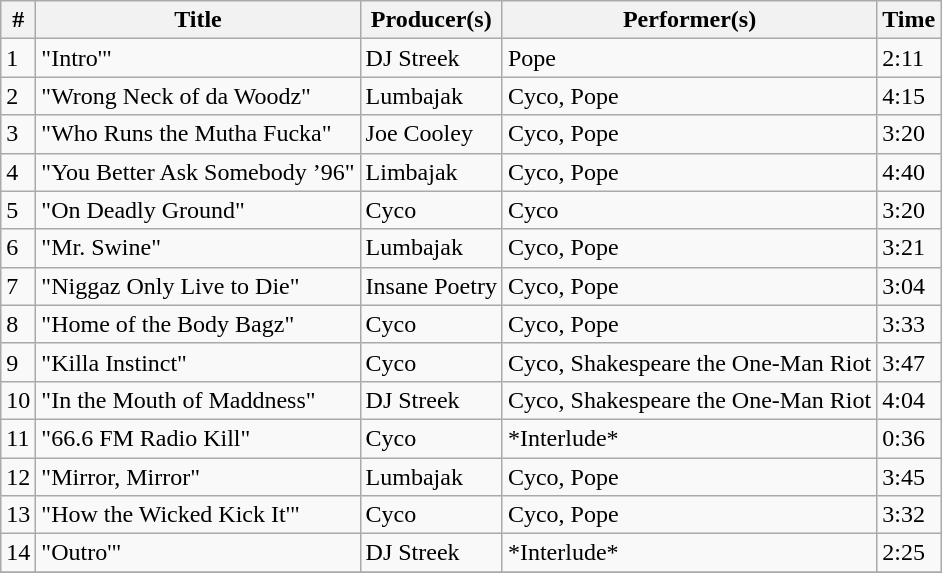<table class="wikitable">
<tr>
<th align="center">#</th>
<th align="center">Title</th>
<th align="center">Producer(s)</th>
<th align="center">Performer(s)</th>
<th align="center">Time</th>
</tr>
<tr>
<td>1</td>
<td>"Intro'"</td>
<td>DJ Streek</td>
<td>Pope</td>
<td>2:11</td>
</tr>
<tr>
<td>2</td>
<td>"Wrong Neck of da Woodz"</td>
<td>Lumbajak</td>
<td>Cyco, Pope</td>
<td>4:15</td>
</tr>
<tr>
<td>3</td>
<td>"Who Runs the Mutha Fucka"</td>
<td>Joe Cooley</td>
<td>Cyco, Pope</td>
<td>3:20</td>
</tr>
<tr>
<td>4</td>
<td>"You Better Ask Somebody ’96"</td>
<td>Limbajak</td>
<td>Cyco, Pope</td>
<td>4:40</td>
</tr>
<tr>
<td>5</td>
<td>"On Deadly Ground"</td>
<td>Cyco</td>
<td>Cyco</td>
<td>3:20</td>
</tr>
<tr>
<td>6</td>
<td>"Mr. Swine"</td>
<td>Lumbajak</td>
<td>Cyco, Pope</td>
<td>3:21</td>
</tr>
<tr>
<td>7</td>
<td>"Niggaz Only Live to Die"</td>
<td>Insane Poetry</td>
<td>Cyco, Pope</td>
<td>3:04</td>
</tr>
<tr>
<td>8</td>
<td>"Home of the Body Bagz"</td>
<td>Cyco</td>
<td>Cyco, Pope</td>
<td>3:33</td>
</tr>
<tr>
<td>9</td>
<td>"Killa Instinct"</td>
<td>Cyco</td>
<td>Cyco, Shakespeare the One-Man Riot</td>
<td>3:47</td>
</tr>
<tr>
<td>10</td>
<td>"In the Mouth of Maddness"</td>
<td>DJ Streek</td>
<td>Cyco, Shakespeare the One-Man Riot</td>
<td>4:04</td>
</tr>
<tr>
<td>11</td>
<td>"66.6 FM Radio Kill"</td>
<td>Cyco</td>
<td>*Interlude*</td>
<td>0:36</td>
</tr>
<tr>
<td>12</td>
<td>"Mirror, Mirror"</td>
<td>Lumbajak</td>
<td>Cyco, Pope</td>
<td>3:45</td>
</tr>
<tr>
<td>13</td>
<td>"How the Wicked Kick It'"</td>
<td>Cyco</td>
<td>Cyco, Pope</td>
<td>3:32</td>
</tr>
<tr>
<td>14</td>
<td>"Outro'"</td>
<td>DJ Streek</td>
<td>*Interlude*</td>
<td>2:25</td>
</tr>
<tr>
</tr>
</table>
